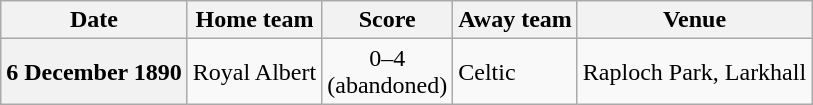<table class="wikitable football-result-list" style="max-width: 80em; text-align: center">
<tr>
<th scope="col">Date</th>
<th scope="col">Home team</th>
<th scope="col">Score</th>
<th scope="col">Away team</th>
<th scope="col">Venue</th>
</tr>
<tr>
<th scope="row">6 December 1890</th>
<td align=right>Royal Albert</td>
<td>0–4<br>(abandoned)</td>
<td align=left>Celtic</td>
<td align=left>Raploch Park, Larkhall</td>
</tr>
</table>
